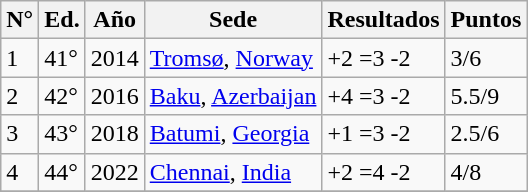<table class="sortable wikitable">
<tr>
<th>N°</th>
<th>Ed.</th>
<th>Año</th>
<th>Sede</th>
<th>Resultados</th>
<th>Puntos</th>
</tr>
<tr>
<td>1</td>
<td>41°</td>
<td>2014</td>
<td><a href='#'>Tromsø</a>, <a href='#'>Norway</a></td>
<td>+2 =3 -2</td>
<td>3/6</td>
</tr>
<tr>
<td>2</td>
<td>42°</td>
<td>2016</td>
<td><a href='#'>Baku</a>, <a href='#'>Azerbaijan</a></td>
<td>+4 =3 -2</td>
<td>5.5/9</td>
</tr>
<tr>
<td>3</td>
<td>43°</td>
<td>2018</td>
<td><a href='#'>Batumi</a>, <a href='#'>Georgia</a></td>
<td>+1 =3 -2</td>
<td>2.5/6</td>
</tr>
<tr>
<td>4</td>
<td>44°</td>
<td>2022</td>
<td><a href='#'>Chennai</a>, <a href='#'>India</a></td>
<td>+2 =4 -2</td>
<td>4/8</td>
</tr>
<tr>
</tr>
</table>
